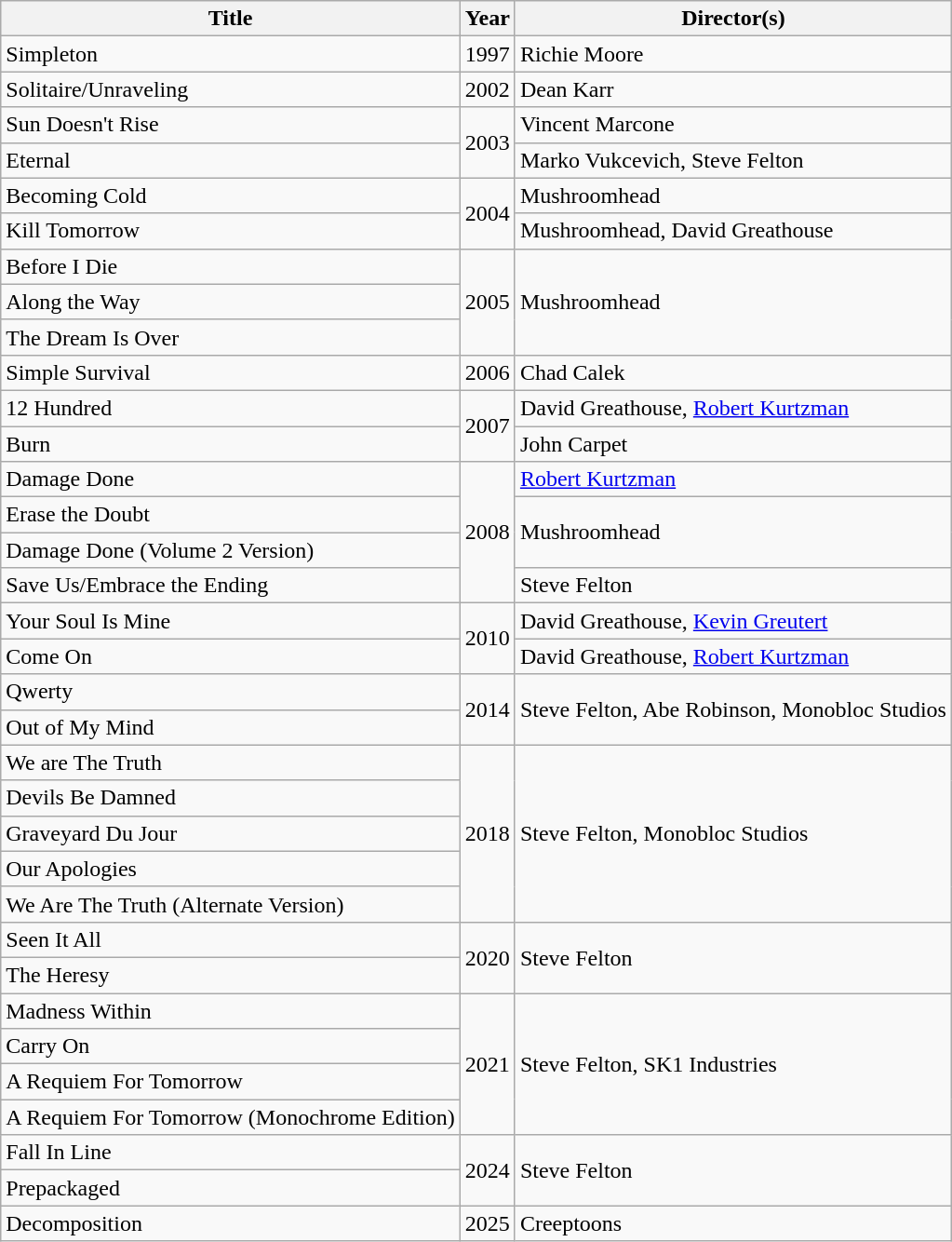<table class="wikitable">
<tr>
<th>Title</th>
<th>Year</th>
<th>Director(s)</th>
</tr>
<tr>
<td>Simpleton</td>
<td>1997</td>
<td>Richie Moore</td>
</tr>
<tr>
<td>Solitaire/Unraveling</td>
<td>2002</td>
<td>Dean Karr</td>
</tr>
<tr>
<td>Sun Doesn't Rise</td>
<td rowspan="2">2003</td>
<td>Vincent Marcone</td>
</tr>
<tr>
<td>Eternal</td>
<td>Marko Vukcevich, Steve Felton</td>
</tr>
<tr>
<td>Becoming Cold</td>
<td rowspan="2">2004</td>
<td>Mushroomhead</td>
</tr>
<tr>
<td>Kill Tomorrow</td>
<td>Mushroomhead, David Greathouse</td>
</tr>
<tr>
<td>Before I Die</td>
<td rowspan="3">2005</td>
<td rowspan="3">Mushroomhead</td>
</tr>
<tr>
<td>Along the Way</td>
</tr>
<tr>
<td>The Dream Is Over</td>
</tr>
<tr>
<td>Simple Survival</td>
<td>2006</td>
<td>Chad Calek</td>
</tr>
<tr>
<td>12 Hundred</td>
<td rowspan="2">2007</td>
<td>David Greathouse, <a href='#'>Robert Kurtzman</a></td>
</tr>
<tr>
<td>Burn</td>
<td>John Carpet</td>
</tr>
<tr>
<td>Damage Done</td>
<td rowspan="4">2008</td>
<td><a href='#'>Robert Kurtzman</a></td>
</tr>
<tr>
<td>Erase the Doubt</td>
<td rowspan="2">Mushroomhead</td>
</tr>
<tr>
<td>Damage Done (Volume 2 Version)</td>
</tr>
<tr>
<td>Save Us/Embrace the Ending</td>
<td>Steve Felton</td>
</tr>
<tr>
<td>Your Soul Is Mine</td>
<td rowspan="2">2010</td>
<td>David Greathouse, <a href='#'>Kevin Greutert</a></td>
</tr>
<tr>
<td>Come On</td>
<td>David Greathouse, <a href='#'>Robert Kurtzman</a></td>
</tr>
<tr>
<td>Qwerty</td>
<td rowspan="2">2014</td>
<td rowspan="2">Steve Felton, Abe Robinson, Monobloc Studios</td>
</tr>
<tr>
<td>Out of My Mind</td>
</tr>
<tr>
<td>We are The Truth</td>
<td rowspan="5">2018</td>
<td rowspan="5">Steve Felton, Monobloc Studios</td>
</tr>
<tr>
<td>Devils Be Damned</td>
</tr>
<tr>
<td>Graveyard Du Jour</td>
</tr>
<tr>
<td>Our Apologies</td>
</tr>
<tr>
<td>We Are The Truth (Alternate Version)</td>
</tr>
<tr>
<td>Seen It All</td>
<td rowspan="2">2020</td>
<td rowspan="2">Steve Felton</td>
</tr>
<tr>
<td>The Heresy</td>
</tr>
<tr>
<td>Madness Within</td>
<td rowspan="4">2021</td>
<td rowspan="4">Steve Felton, SK1 Industries</td>
</tr>
<tr>
<td>Carry On</td>
</tr>
<tr>
<td>A Requiem For Tomorrow</td>
</tr>
<tr>
<td>A Requiem For Tomorrow (Monochrome Edition)</td>
</tr>
<tr>
<td>Fall In Line</td>
<td rowspan="2">2024</td>
<td rowspan="2">Steve Felton</td>
</tr>
<tr>
<td>Prepackaged</td>
</tr>
<tr>
<td>Decomposition</td>
<td>2025</td>
<td>Creeptoons</td>
</tr>
</table>
